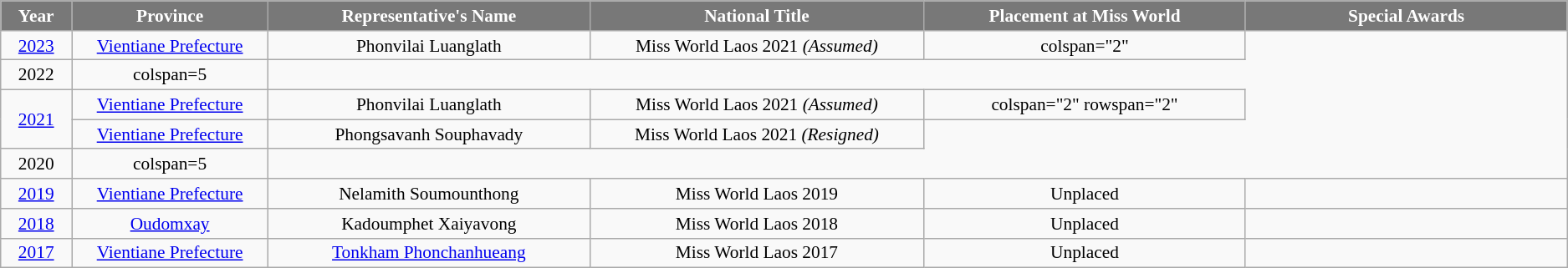<table class="wikitable " style="font-size: 89%; text-align:center">
<tr>
<th width="50" style="background-color:#787878;color:#FFFFFF;">Year</th>
<th width="150" style="background-color:#787878;color:#FFFFFF;">Province</th>
<th width="250" style="background-color:#787878;color:#FFFFFF;">Representative's Name</th>
<th width="260" style="background-color:#787878;color:#FFFFFF;">National Title</th>
<th width="250" style="background-color:#787878;color:#FFFFFF;">Placement at Miss World</th>
<th width="250" style="background-color:#787878;color:#FFFFFF;">Special Awards</th>
</tr>
<tr>
<td><a href='#'>2023</a></td>
<td><a href='#'>Vientiane Prefecture</a></td>
<td>Phonvilai Luanglath</td>
<td>Miss World Laos 2021 <em>(Assumed)</em></td>
<td>colspan="2" </td>
</tr>
<tr>
<td>2022</td>
<td>colspan=5 </td>
</tr>
<tr>
<td rowspan="2"><a href='#'>2021</a></td>
<td><a href='#'>Vientiane Prefecture</a></td>
<td>Phonvilai Luanglath</td>
<td>Miss World Laos 2021 <em>(Assumed)</em></td>
<td>colspan="2" rowspan="2" </td>
</tr>
<tr>
<td><a href='#'>Vientiane Prefecture</a></td>
<td>Phongsavanh Souphavady</td>
<td>Miss World Laos 2021 <em>(Resigned)</em></td>
</tr>
<tr>
<td>2020</td>
<td>colspan=5 </td>
</tr>
<tr>
<td><a href='#'>2019</a></td>
<td><a href='#'>Vientiane Prefecture</a></td>
<td>Nelamith Soumounthong</td>
<td>Miss World Laos 2019</td>
<td>Unplaced</td>
<td></td>
</tr>
<tr>
<td><a href='#'>2018</a></td>
<td><a href='#'>Oudomxay</a></td>
<td>Kadoumphet Xaiyavong</td>
<td>Miss World Laos 2018</td>
<td>Unplaced</td>
<td></td>
</tr>
<tr>
<td><a href='#'>2017</a></td>
<td><a href='#'>Vientiane Prefecture</a></td>
<td><a href='#'>Tonkham Phonchanhueang</a></td>
<td>Miss World Laos 2017</td>
<td>Unplaced</td>
<td></td>
</tr>
</table>
